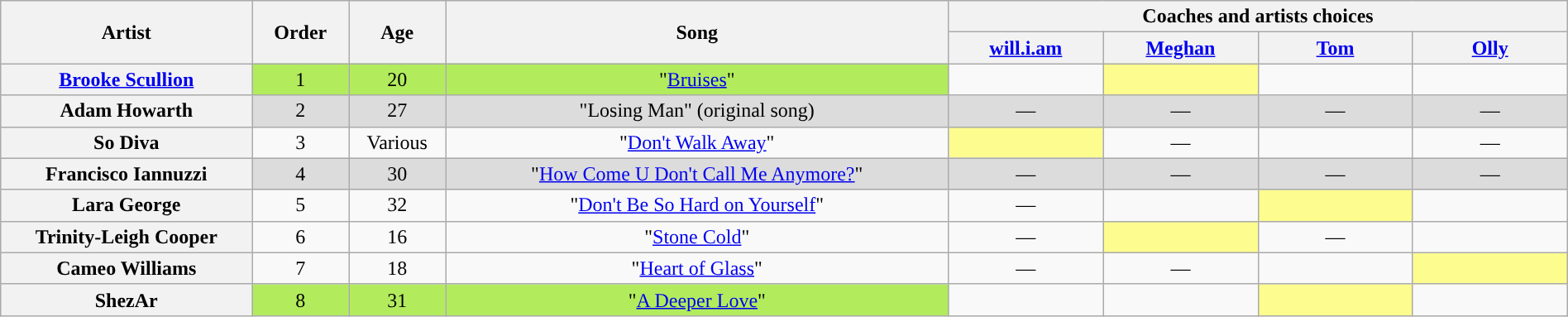<table class="wikitable" style="text-align:center; width:100%;">
<tr>
<th rowspan="2" scope="col" style="width:13%;">Artist</th>
<th rowspan="2" scope="col" style="width:05%;">Order</th>
<th rowspan="2" scope="col" style="width:05%;">Age</th>
<th rowspan="2" scope="col" style="width:26%;">Song</th>
<th colspan="4" style="width:40%;">Coaches and artists choices</th>
</tr>
<tr>
<th style="width:8%;"><a href='#'>will.i.am</a></th>
<th style="width:8%;"><a href='#'>Meghan</a></th>
<th style="width:8%;"><a href='#'>Tom</a></th>
<th style="width:8%;”"><a href='#'>Olly</a></th>
</tr>
<tr>
<th scope="row"><a href='#'>Brooke Scullion</a></th>
<td style="background-color:#B2EC5D;">1</td>
<td style="background-color:#B2EC5D;">20</td>
<td style="background-color:#B2EC5D;">"<a href='#'>Bruises</a>"</td>
<td><strong></strong></td>
<td style="background:#fdfc8f;"><strong></strong></td>
<td><strong></strong></td>
<td><strong></strong></td>
</tr>
<tr style="background:#DCDCDC;">
<th scope="row">Adam Howarth</th>
<td>2</td>
<td>27</td>
<td>"Losing Man" (original song)</td>
<td>—</td>
<td>—</td>
<td>—</td>
<td>—</td>
</tr>
<tr>
<th scope="row">So Diva</th>
<td>3</td>
<td>Various</td>
<td>"<a href='#'>Don't Walk Away</a>"</td>
<td style="background:#fdfc8f;"><strong></strong></td>
<td>—</td>
<td><strong></strong></td>
<td>—</td>
</tr>
<tr style="background:#DCDCDC;">
<th scope="row">Francisco Iannuzzi</th>
<td>4</td>
<td>30</td>
<td>"<a href='#'>How Come U Don't Call Me Anymore?</a>"</td>
<td>—</td>
<td>—</td>
<td>—</td>
<td>—</td>
</tr>
<tr>
<th scope="row">Lara George</th>
<td>5</td>
<td>32</td>
<td>"<a href='#'>Don't Be So Hard on Yourself</a>"</td>
<td>—</td>
<td><strong></strong></td>
<td style="background:#fdfc8f;"><strong></strong></td>
<td><strong></strong></td>
</tr>
<tr>
<th scope="row">Trinity-Leigh Cooper</th>
<td>6</td>
<td>16</td>
<td>"<a href='#'>Stone Cold</a>"</td>
<td>—</td>
<td style="background:#fdfc8f;"><strong></strong></td>
<td>—</td>
<td><strong></strong></td>
</tr>
<tr>
<th scope="row">Cameo Williams</th>
<td>7</td>
<td>18</td>
<td>"<a href='#'>Heart of Glass</a>"</td>
<td>—</td>
<td>—</td>
<td><strong></strong></td>
<td style="background:#fdfc8f;"><strong></strong></td>
</tr>
<tr>
<th scope="row">ShezAr</th>
<td style="background-color:#B2EC5D;">8</td>
<td style="background-color:#B2EC5D;">31</td>
<td style="background-color:#B2EC5D;">"<a href='#'>A Deeper Love</a>"</td>
<td><strong></strong></td>
<td><strong></strong></td>
<td style="background:#fdfc8f;"><strong></strong></td>
<td><strong></strong></td>
</tr>
</table>
